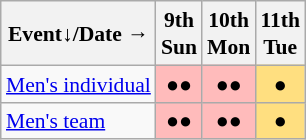<table class="wikitable" style="margin:0.5em auto; font-size:90%; line-height:1.25em; text-align:center">
<tr>
<th>Event↓/Date →</th>
<th>9th<br>Sun</th>
<th>10th<br>Mon</th>
<th>11th<br>Tue</th>
</tr>
<tr>
<td align="left"><a href='#'>Men's individual</a></td>
<td bgcolor="#FFBBBB">●●</td>
<td bgcolor="#FFBBBB">●●</td>
<td bgcolor="#FFDF80">●</td>
</tr>
<tr>
<td align="left"><a href='#'>Men's team</a></td>
<td bgcolor="#FFBBBB">●●</td>
<td bgcolor="#FFBBBB">●●</td>
<td bgcolor="#FFDF80">●</td>
</tr>
</table>
